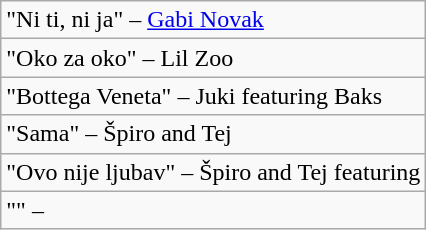<table class="wikitable mw-collapsible mw-collapsed">
<tr>
<td>"Ni ti, ni ja" – <a href='#'>Gabi Novak</a></td>
</tr>
<tr>
<td>"Oko za oko" – Lil Zoo</td>
</tr>
<tr>
<td>"Bottega Veneta" – Juki featuring Baks</td>
</tr>
<tr>
<td>"Sama" – Špiro and Tej</td>
</tr>
<tr>
<td>"Ovo nije ljubav" – Špiro and Tej featuring </td>
</tr>
<tr>
<td>"" – </td>
</tr>
</table>
